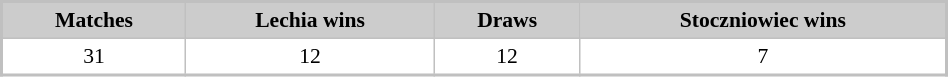<table cellspacing="4" cellpadding="3" style="width:50%;border:solid 2px silver;font-size:90%" rules="all">
<tr style="text-align:center">
<th bgcolor="#cccccc">Matches</th>
<th bgcolor="#cccccc">Lechia wins</th>
<th bgcolor="#cccccc">Draws</th>
<th bgcolor="#cccccc">Stoczniowiec wins</th>
</tr>
<tr style="text-align:center">
<td>31</td>
<td>12</td>
<td>12</td>
<td>7</td>
</tr>
</table>
